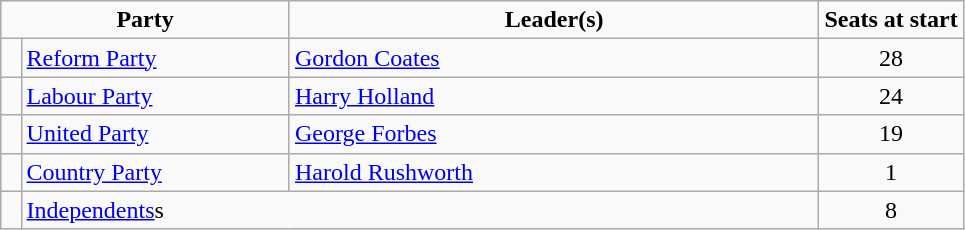<table class="wikitable">
<tr ------------------>
<td width=30% colspan=2 align=center><strong>Party</strong></td>
<td width=55% align=center><strong>Leader(s)</strong></td>
<td width=15% align=center><strong>Seats at start</strong></td>
</tr>
<tr ------------------>
<td></td>
<td><a href='#'>Reform Party</a></td>
<td><a href='#'>Gordon Coates</a></td>
<td align=center>28</td>
</tr>
<tr ------------------>
<td></td>
<td><a href='#'>Labour Party</a></td>
<td><a href='#'>Harry Holland</a></td>
<td align=center>24</td>
</tr>
<tr ------------------>
<td></td>
<td><a href='#'>United Party</a></td>
<td><a href='#'>George Forbes</a></td>
<td align=center>19</td>
</tr>
<tr ------------------>
<td></td>
<td><a href='#'>Country Party</a></td>
<td><a href='#'>Harold Rushworth</a></td>
<td align=center>1</td>
</tr>
<tr ------------------>
<td></td>
<td colspan=2><a href='#'>Independents</a>s</td>
<td align=center>8</td>
</tr>
</table>
